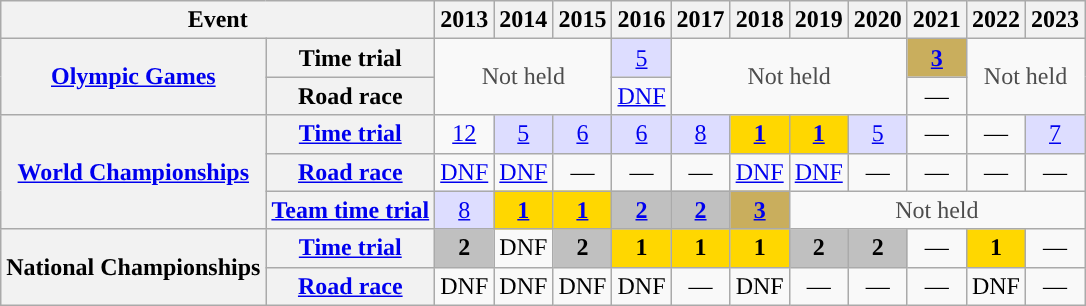<table class="wikitable plainrowheaders">
<tr>
<th scope="col" colspan=2>Event</th>
<th scope="col">2013</th>
<th scope="col">2014</th>
<th scope="col">2015</th>
<th scope="col">2016</th>
<th scope="col">2017</th>
<th scope="col">2018</th>
<th scope="col">2019</th>
<th scope="col">2020</th>
<th scope="col">2021</th>
<th scope="col">2022</th>
<th scope="col">2023</th>
</tr>
<tr style="text-align:center;">
<th scope="row" rowspan=2> <a href='#'>Olympic Games</a></th>
<th scope="row">Time trial</th>
<td style="color:#4d4d4d;" colspan=3 rowspan=2>Not held</td>
<td style="background:#ddf;"><a href='#'>5</a></td>
<td style="color:#4d4d4d;" colspan=4 rowspan=2>Not held</td>
<th style="background:#C9AE5D;"><a href='#'>3</a></th>
<td style="color:#4d4d4d;" colspan=2 rowspan=2>Not held</td>
</tr>
<tr style="text-align:center;">
<th scope="row">Road race</th>
<td><a href='#'>DNF</a></td>
<td>—</td>
</tr>
<tr style="text-align:center;">
<th scope="row" rowspan=3> <a href='#'>World Championships</a></th>
<th scope="row"><a href='#'>Time trial</a></th>
<td><a href='#'>12</a></td>
<td style="background:#ddf;"><a href='#'>5</a></td>
<td style="background:#ddf;"><a href='#'>6</a></td>
<td style="background:#ddf;"><a href='#'>6</a></td>
<td style="background:#ddf;"><a href='#'>8</a></td>
<th style="background:gold;"><a href='#'>1</a></th>
<th style="background:gold;"><a href='#'>1</a></th>
<td style="background:#ddf;"><a href='#'>5</a></td>
<td>—</td>
<td>—</td>
<td style="background:#ddf;"><a href='#'>7</a></td>
</tr>
<tr style="text-align:center;">
<th scope="row"><a href='#'>Road race</a></th>
<td><a href='#'>DNF</a></td>
<td><a href='#'>DNF</a></td>
<td>—</td>
<td>—</td>
<td>—</td>
<td><a href='#'>DNF</a></td>
<td><a href='#'>DNF</a></td>
<td>—</td>
<td>—</td>
<td>—</td>
<td>—</td>
</tr>
<tr style="text-align:center;">
<th scope="row"><a href='#'>Team time trial</a></th>
<td style="background:#ddf;"><a href='#'>8</a></td>
<th style="background:gold;"><a href='#'>1</a></th>
<th style="background:gold;"><a href='#'>1</a></th>
<th style="background:silver;"><a href='#'>2</a></th>
<th style="background:silver;"><a href='#'>2</a></th>
<th style="background:#C9AE5D;"><a href='#'>3</a></th>
<td style="color:#4d4d4d;" colspan=5>Not held</td>
</tr>
<tr style="text-align:center;">
<th scope="row" rowspan=2> National Championships</th>
<th scope="row"><a href='#'>Time trial</a></th>
<th style="background:silver;">2</th>
<td>DNF</td>
<th style="background:silver;">2</th>
<th style="background:gold;">1</th>
<th style="background:gold;">1</th>
<th style="background:gold;">1</th>
<th style="background:silver;">2</th>
<th style="background:silver;">2</th>
<td>—</td>
<th style="background:gold;">1</th>
<td>—</td>
</tr>
<tr style="text-align:center">
<th scope="row"><a href='#'>Road race</a></th>
<td>DNF</td>
<td>DNF</td>
<td>DNF</td>
<td>DNF</td>
<td>—</td>
<td>DNF</td>
<td>—</td>
<td>—</td>
<td>—</td>
<td>DNF</td>
<td>—</td>
</tr>
</table>
